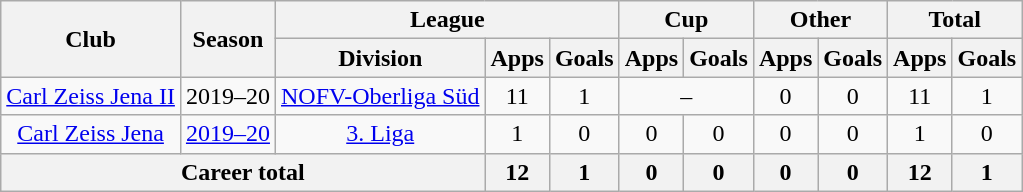<table class="wikitable" style="text-align:center">
<tr>
<th rowspan="2">Club</th>
<th rowspan="2">Season</th>
<th colspan="3">League</th>
<th colspan="2">Cup</th>
<th colspan="2">Other</th>
<th colspan="2">Total</th>
</tr>
<tr>
<th>Division</th>
<th>Apps</th>
<th>Goals</th>
<th>Apps</th>
<th>Goals</th>
<th>Apps</th>
<th>Goals</th>
<th>Apps</th>
<th>Goals</th>
</tr>
<tr>
<td><a href='#'>Carl Zeiss Jena II</a></td>
<td>2019–20</td>
<td><a href='#'>NOFV-Oberliga Süd</a></td>
<td>11</td>
<td>1</td>
<td colspan="2">–</td>
<td>0</td>
<td>0</td>
<td>11</td>
<td>1</td>
</tr>
<tr>
<td><a href='#'>Carl Zeiss Jena</a></td>
<td><a href='#'>2019–20</a></td>
<td><a href='#'>3. Liga</a></td>
<td>1</td>
<td>0</td>
<td>0</td>
<td>0</td>
<td>0</td>
<td>0</td>
<td>1</td>
<td>0</td>
</tr>
<tr>
<th colspan="3">Career total</th>
<th>12</th>
<th>1</th>
<th>0</th>
<th>0</th>
<th>0</th>
<th>0</th>
<th>12</th>
<th>1</th>
</tr>
</table>
